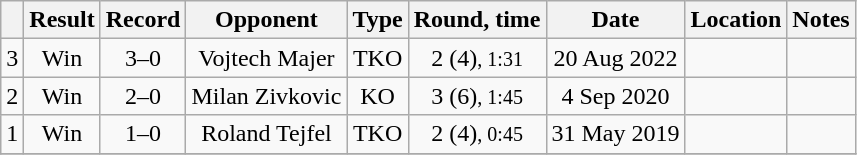<table class="wikitable" style="text-align:center">
<tr>
<th></th>
<th>Result</th>
<th>Record</th>
<th>Opponent</th>
<th>Type</th>
<th>Round, time</th>
<th>Date</th>
<th>Location</th>
<th>Notes</th>
</tr>
<tr>
<td>3</td>
<td>Win</td>
<td>3–0</td>
<td>Vojtech Majer</td>
<td>TKO</td>
<td>2 (4)<small>, 1:31</small></td>
<td>20 Aug 2022</td>
<td align=left></td>
<td align=left></td>
</tr>
<tr>
<td>2</td>
<td>Win</td>
<td>2–0</td>
<td>Milan Zivkovic</td>
<td>KO</td>
<td>3 (6)<small>, 1:45</small></td>
<td>4 Sep 2020</td>
<td align=left></td>
<td align=left></td>
</tr>
<tr>
<td>1</td>
<td>Win</td>
<td>1–0</td>
<td>Roland Tejfel</td>
<td>TKO</td>
<td>2 (4)<small>, 0:45</small></td>
<td>31 May 2019</td>
<td align=left></td>
<td align=left></td>
</tr>
<tr>
</tr>
</table>
